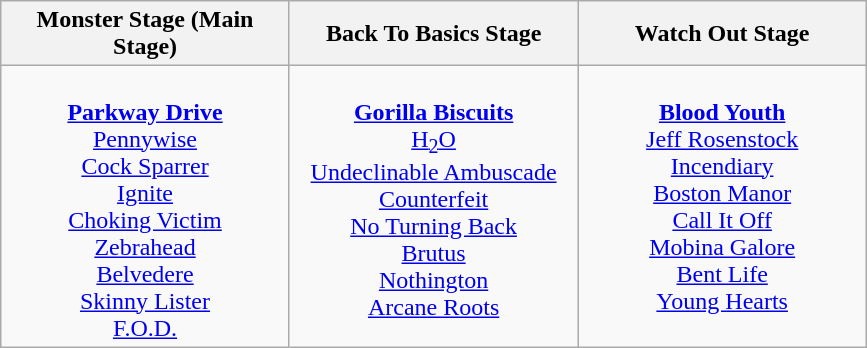<table class="wikitable">
<tr>
<th>Monster Stage (Main Stage)</th>
<th>Back To Basics Stage</th>
<th>Watch Out Stage</th>
</tr>
<tr>
<td style="text-align:center; vertical-align:top; width:185px;"><br><strong><a href='#'>Parkway Drive</a></strong>
<br><a href='#'>Pennywise</a>
<br><a href='#'>Cock Sparrer</a>
<br><a href='#'>Ignite</a>
<br><a href='#'>Choking Victim</a>
<br><a href='#'>Zebrahead</a>
<br><a href='#'>Belvedere</a>
<br><a href='#'>Skinny Lister</a>
<br><a href='#'>F.O.D.</a></td>
<td style="text-align:center; vertical-align:top; width:185px;"><br><strong><a href='#'>Gorilla Biscuits</a></strong>
<br><a href='#'>H<sub>2</sub>O</a>
<br><a href='#'>Undeclinable Ambuscade</a>
<br><a href='#'>Counterfeit</a>
<br><a href='#'>No Turning Back</a>
<br><a href='#'>Brutus</a>
<br><a href='#'>Nothington</a>
<br><a href='#'>Arcane Roots</a></td>
<td style="text-align:center; vertical-align:top; width:185px;"><br><strong><a href='#'>Blood Youth</a></strong>
<br><a href='#'>Jeff Rosenstock</a>
<br><a href='#'>Incendiary</a>
<br><a href='#'>Boston Manor</a>
<br><a href='#'>Call It Off</a>
<br><a href='#'>Mobina Galore</a>
<br><a href='#'>Bent Life</a>
<br><a href='#'>Young Hearts</a></td>
</tr>
</table>
